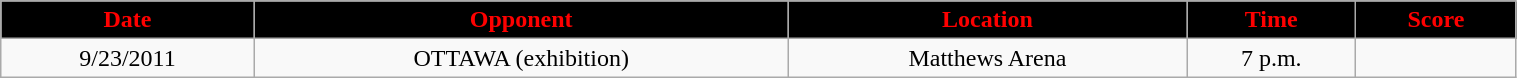<table class="wikitable" width="80%">
<tr align="center"  style=" background:black; color:red;">
<td><strong>Date</strong></td>
<td><strong>Opponent</strong></td>
<td><strong>Location</strong></td>
<td><strong>Time</strong></td>
<td><strong>Score</strong></td>
</tr>
<tr align="center" bgcolor="">
<td>9/23/2011</td>
<td>OTTAWA (exhibition)</td>
<td>Matthews Arena</td>
<td>7 p.m.</td>
<td></td>
</tr>
</table>
